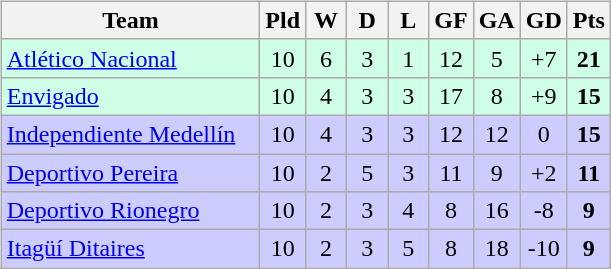<table>
<tr>
<td><br><table class="wikitable" style="text-align: center;">
<tr>
<th style="width:165px;">Team</th>
<th width="20">Pld</th>
<th width="20">W</th>
<th width="20">D</th>
<th width="20">L</th>
<th width="20">GF</th>
<th width="20">GA</th>
<th width="20">GD</th>
<th width="20">Pts</th>
</tr>
<tr style="text-align:center; background:#d0ffe7;">
<td align=left><a href='#'>Atlético Nacional</a></td>
<td>10</td>
<td>6</td>
<td>3</td>
<td>1</td>
<td>12</td>
<td>5</td>
<td>+7</td>
<td><strong>21</strong></td>
</tr>
<tr style="text-align:center; background:#d0ffe7;">
<td align=left><a href='#'>Envigado</a></td>
<td>10</td>
<td>4</td>
<td>3</td>
<td>3</td>
<td>17</td>
<td>8</td>
<td>+9</td>
<td><strong>15</strong></td>
</tr>
<tr style="text-align:center; background:#ccf;">
<td align=left><a href='#'>Independiente Medellín</a></td>
<td>10</td>
<td>4</td>
<td>3</td>
<td>3</td>
<td>12</td>
<td>12</td>
<td>0</td>
<td><strong>15</strong></td>
</tr>
<tr style="text-align:center; background:#ccf;">
<td align=left><a href='#'>Deportivo Pereira</a></td>
<td>10</td>
<td>2</td>
<td>5</td>
<td>3</td>
<td>11</td>
<td>9</td>
<td>+2</td>
<td><strong>11</strong></td>
</tr>
<tr style="text-align:center; background:#ccf;">
<td align=left><a href='#'>Deportivo Rionegro</a></td>
<td>10</td>
<td>2</td>
<td>3</td>
<td>4</td>
<td>8</td>
<td>16</td>
<td>-8</td>
<td><strong>9</strong></td>
</tr>
<tr style="text-align:center; background:#ccf;">
<td align=left><a href='#'>Itagüí Ditaires</a></td>
<td>10</td>
<td>2</td>
<td>3</td>
<td>5</td>
<td>8</td>
<td>18</td>
<td>-10</td>
<td><strong>9</strong></td>
</tr>
</table>
</td>
</tr>
</table>
